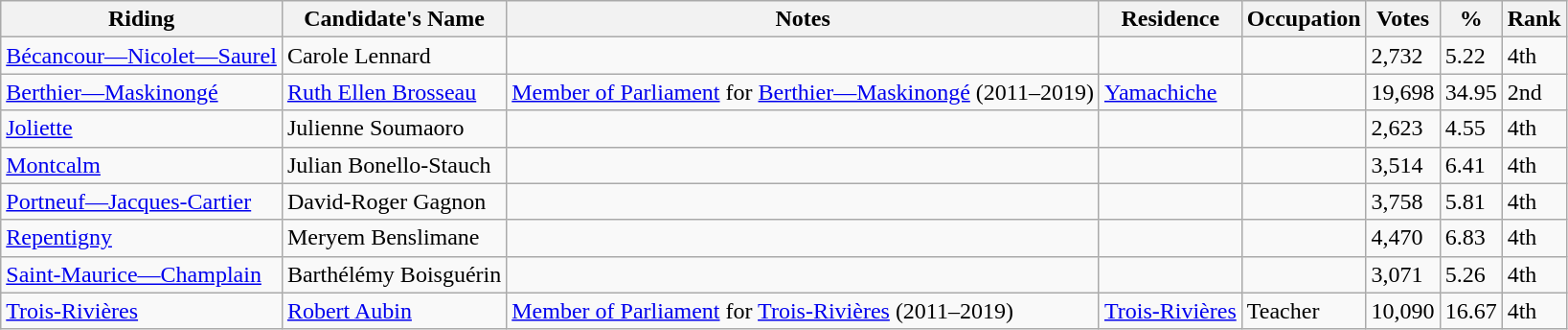<table class="wikitable sortable">
<tr>
<th>Riding<br></th>
<th>Candidate's Name</th>
<th>Notes</th>
<th>Residence</th>
<th>Occupation</th>
<th>Votes</th>
<th>%</th>
<th>Rank</th>
</tr>
<tr>
<td><a href='#'>Bécancour—Nicolet—Saurel</a></td>
<td>Carole Lennard</td>
<td></td>
<td></td>
<td></td>
<td>2,732</td>
<td>5.22</td>
<td>4th</td>
</tr>
<tr>
<td><a href='#'>Berthier—Maskinongé</a></td>
<td><a href='#'>Ruth Ellen Brosseau</a></td>
<td><a href='#'>Member of Parliament</a> for <a href='#'>Berthier—Maskinongé</a> (2011–2019)</td>
<td><a href='#'>Yamachiche</a></td>
<td></td>
<td>19,698</td>
<td>34.95</td>
<td>2nd</td>
</tr>
<tr>
<td><a href='#'>Joliette</a></td>
<td>Julienne Soumaoro</td>
<td></td>
<td></td>
<td></td>
<td>2,623</td>
<td>4.55</td>
<td>4th</td>
</tr>
<tr>
<td><a href='#'>Montcalm</a></td>
<td>Julian Bonello-Stauch</td>
<td></td>
<td></td>
<td></td>
<td>3,514</td>
<td>6.41</td>
<td>4th</td>
</tr>
<tr>
<td><a href='#'>Portneuf—Jacques-Cartier</a></td>
<td>David-Roger Gagnon</td>
<td></td>
<td></td>
<td></td>
<td>3,758</td>
<td>5.81</td>
<td>4th</td>
</tr>
<tr>
<td><a href='#'>Repentigny</a></td>
<td>Meryem Benslimane</td>
<td></td>
<td></td>
<td></td>
<td>4,470</td>
<td>6.83</td>
<td>4th</td>
</tr>
<tr>
<td><a href='#'>Saint-Maurice—Champlain</a></td>
<td>Barthélémy Boisguérin</td>
<td></td>
<td></td>
<td></td>
<td>3,071</td>
<td>5.26</td>
<td>4th</td>
</tr>
<tr>
<td><a href='#'>Trois-Rivières</a></td>
<td><a href='#'>Robert Aubin</a></td>
<td><a href='#'>Member of Parliament</a> for <a href='#'>Trois-Rivières</a> (2011–2019)</td>
<td><a href='#'>Trois-Rivières</a></td>
<td>Teacher</td>
<td>10,090</td>
<td>16.67</td>
<td>4th</td>
</tr>
</table>
